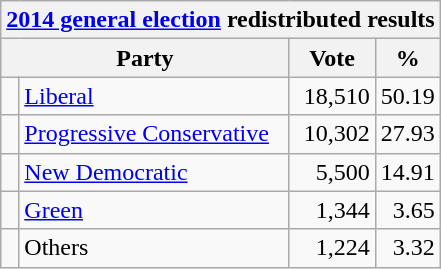<table class="wikitable">
<tr>
<th colspan="4"><a href='#'>2014 general election</a> redistributed results</th>
</tr>
<tr>
<th bgcolor="#DDDDFF" width="130px" colspan="2">Party</th>
<th bgcolor="#DDDDFF" width="50px">Vote</th>
<th bgcolor="#DDDDFF" width="30px">%</th>
</tr>
<tr>
<td> </td>
<td><a href='#'>Liberal</a></td>
<td align=right>18,510</td>
<td align=right>50.19</td>
</tr>
<tr>
<td> </td>
<td><a href='#'>Progressive Conservative</a></td>
<td align=right>10,302</td>
<td align=right>27.93</td>
</tr>
<tr>
<td> </td>
<td><a href='#'>New Democratic</a></td>
<td align=right>5,500</td>
<td align=right>14.91</td>
</tr>
<tr>
<td> </td>
<td><a href='#'>Green</a></td>
<td align=right>1,344</td>
<td align=right>3.65</td>
</tr>
<tr>
<td> </td>
<td>Others</td>
<td align=right>1,224</td>
<td align=right>3.32</td>
</tr>
</table>
